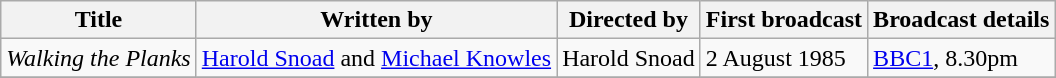<table class="wikitable">
<tr>
<th>Title</th>
<th>Written by</th>
<th>Directed by</th>
<th>First broadcast</th>
<th>Broadcast details</th>
</tr>
<tr>
<td><em>Walking the Planks</em></td>
<td><a href='#'>Harold Snoad</a> and <a href='#'>Michael Knowles</a></td>
<td>Harold Snoad</td>
<td>2 August 1985</td>
<td><a href='#'>BBC1</a>, 8.30pm</td>
</tr>
<tr>
</tr>
</table>
